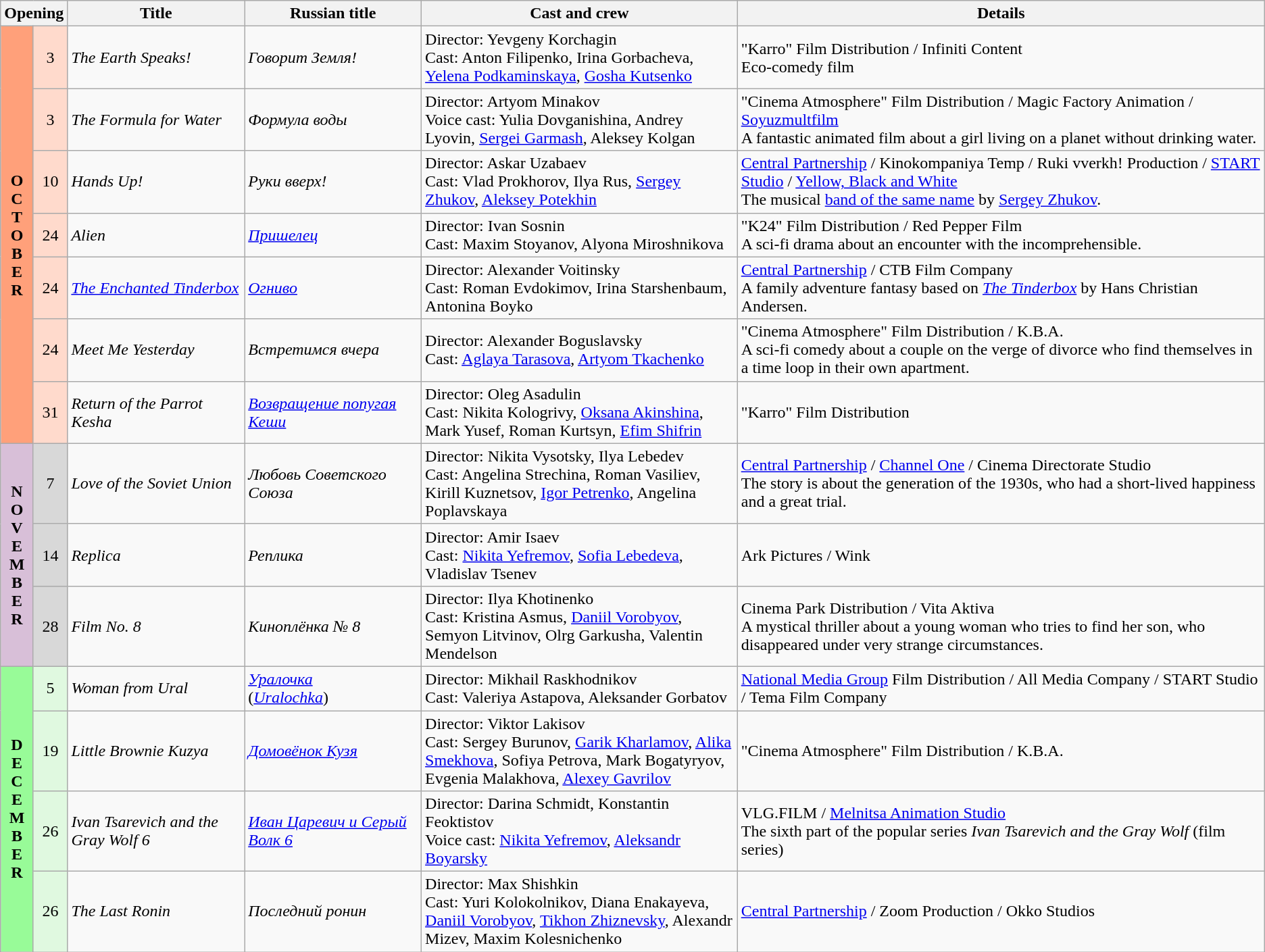<table class="wikitable">
<tr>
<th colspan="2">Opening</th>
<th style="width:14%;">Title</th>
<th style="width:14%;">Russian title</th>
<th style="width:25%;">Cast and crew</th>
<th>Details</th>
</tr>
<tr>
<th rowspan="7" align="center" style="background:#ffa07a; textcolor:#000;">O<br>C<br>T<br>O<br>B<br>E<br>R</th>
<td align="center" style="background:#ffdacc;">3</td>
<td><em>The Earth Speaks!</em></td>
<td><em>Говорит Земля!</em></td>
<td>Director: Yevgeny Korchagin <br> Cast: Anton Filipenko, Irina Gorbacheva, <a href='#'>Yelena Podkaminskaya</a>, <a href='#'>Gosha Kutsenko</a></td>
<td>"Karro" Film Distribution / Infiniti Content <br> Eco-comedy film</td>
</tr>
<tr>
<td align="center" style="background:#ffdacc;">3</td>
<td><em>The Formula for Water</em></td>
<td><em>Формула воды</em></td>
<td>Director: Artyom Minakov <br> Voice cast: Yulia Dovganishina, Andrey Lyovin, <a href='#'>Sergei Garmash</a>, Aleksey Kolgan</td>
<td>"Cinema Atmosphere" Film Distribution / Magic Factory Animation / <a href='#'>Soyuzmultfilm</a> <br> A fantastic animated film about a girl living on a planet without drinking water.</td>
</tr>
<tr>
<td align="center" style="background:#ffdacc;">10</td>
<td><em>Hands Up!</em></td>
<td><em>Руки вверх!</em></td>
<td>Director: Askar Uzabaev <br> Cast: Vlad Prokhorov, Ilya Rus, <a href='#'>Sergey Zhukov</a>, <a href='#'>Aleksey Potekhin</a></td>
<td><a href='#'>Central Partnership</a> / Kinokompaniya Temp / Ruki vverkh! Production / <a href='#'>START Studio</a> / <a href='#'>Yellow, Black and White</a> <br> The musical <a href='#'>band of the same name</a> by <a href='#'>Sergey Zhukov</a>.</td>
</tr>
<tr>
<td align="center" style="background:#ffdacc;">24</td>
<td><em>Alien</em></td>
<td><em><a href='#'>Пришелец</a></em></td>
<td>Director: Ivan Sosnin <br> Cast: Maxim Stoyanov, Alyona Miroshnikova</td>
<td>"K24" Film Distribution / Red Pepper Film <br> A sci-fi drama about an encounter with the incomprehensible.</td>
</tr>
<tr>
<td align="center" style="background:#ffdacc;">24</td>
<td><em><a href='#'>The Enchanted Tinderbox</a></em></td>
<td><em><a href='#'>Огниво</a></em></td>
<td>Director: Alexander Voitinsky <br> Cast: Roman Evdokimov, Irina Starshenbaum, Antonina Boyko</td>
<td><a href='#'>Central Partnership</a> / CTB Film Company <br> A family adventure fantasy based on <em><a href='#'>The Tinderbox</a></em> by Hans Christian Andersen.</td>
</tr>
<tr>
<td align="center" style="background:#ffdacc;">24</td>
<td><em>Meet Me Yesterday</em></td>
<td><em>Встретимся вчера</em></td>
<td>Director: Alexander Boguslavsky <br> Cast: <a href='#'>Aglaya Tarasova</a>, <a href='#'>Artyom Tkachenko</a></td>
<td>"Cinema Atmosphere" Film Distribution / K.B.A. <br> A sci-fi comedy about a couple on the verge of divorce who find themselves in a time loop in their own apartment.</td>
</tr>
<tr>
<td align="center" style="background:#ffdacc;">31</td>
<td><em>Return of the Parrot Kesha</em></td>
<td><em><a href='#'>Возвращение попугая Кеши</a></em></td>
<td>Director: Oleg Asadulin <br> Cast: Nikita Kologrivy, <a href='#'>Oksana Akinshina</a>, Mark Yusef, Roman Kurtsyn, <a href='#'>Efim Shifrin</a></td>
<td>"Karro" Film Distribution</td>
</tr>
<tr>
<th rowspan="3" align="center" style="background:thistle; textcolor:#000;">N<br>O<br>V<br>E<br>M<br>B<br>E<br>R</th>
<td align="center" style="background:#d8d8d8;">7</td>
<td><em>Love of the Soviet Union</em></td>
<td><em>Любовь Советского Союза</em></td>
<td>Director: Nikita Vysotsky, Ilya Lebedev <br> Cast: Angelina Strechina, Roman Vasiliev, Kirill Kuznetsov, <a href='#'>Igor Petrenko</a>, Angelina Poplavskaya</td>
<td><a href='#'>Central Partnership</a> / <a href='#'>Channel One</a> / Cinema Directorate Studio <br> The story is about the generation of the 1930s, who had a short-lived happiness and a great trial.</td>
</tr>
<tr>
<td align="center" style="background:#d8d8d8;">14</td>
<td><em>Replica</em></td>
<td><em>Реплика</em></td>
<td>Director: Amir Isaev <br> Cast: <a href='#'>Nikita Yefremov</a>, <a href='#'>Sofia Lebedeva</a>, Vladislav Tsenev</td>
<td>Ark Pictures / Wink</td>
</tr>
<tr>
<td align="center" style="background:#d8d8d8;">28</td>
<td><em>Film No. 8</em></td>
<td><em>Киноплёнка № 8</em></td>
<td>Director: Ilya Khotinenko <br> Cast: Kristina Asmus, <a href='#'>Daniil Vorobyov</a>, Semyon Litvinov, Olrg Garkusha, Valentin Mendelson</td>
<td>Cinema Park Distribution / Vita Aktiva <br> A mystical thriller about a young woman who tries to find her son, who disappeared under very strange circumstances.</td>
</tr>
<tr>
<th rowspan="4" align="center" style="background:#98fb98; textcolor:#000;">D<br>E<br>C<br>E<br>M<br>B<br>E<br>R</th>
<td align="center" style="background:#e0f9e0;">5</td>
<td><em>Woman from Ural</em></td>
<td><em><a href='#'>Уралочка</a></em> <br>(<em><a href='#'>Uralochka</a></em>)</td>
<td>Director: Mikhail Raskhodnikov <br> Cast: Valeriya Astapova, Aleksander Gorbatov</td>
<td><a href='#'>National Media Group</a> Film Distribution / All Media Company / START Studio / Tema Film Company</td>
</tr>
<tr>
<td align="center" style="background:#e0f9e0;">19</td>
<td><em>Little Brownie Kuzya</em></td>
<td><em><a href='#'>Домовёнок Кузя</a></em></td>
<td>Director: Viktor Lakisov <br> Cast: Sergey Burunov, <a href='#'>Garik Kharlamov</a>, <a href='#'>Alika Smekhova</a>, Sofiya Petrova, Mark Bogatyryov, Evgenia Malakhova, <a href='#'>Alexey Gavrilov</a></td>
<td>"Cinema Atmosphere" Film Distribution / K.B.A.</td>
</tr>
<tr>
<td align="center" style="background:#e0f9e0;">26</td>
<td><em>Ivan Tsarevich and the Gray Wolf 6</em></td>
<td><em><a href='#'>Иван Царевич и Серый Волк 6</a></em></td>
<td>Director: Darina Schmidt, Konstantin Feoktistov <br> Voice cast: <a href='#'>Nikita Yefremov</a>, <a href='#'>Aleksandr Boyarsky</a></td>
<td>VLG.FILM / <a href='#'>Melnitsa Animation Studio</a> <br> The sixth part of the popular series <em>Ivan Tsarevich and the Gray Wolf</em> (film series)</td>
</tr>
<tr>
<td align="center" style="background:#e0f9e0;">26</td>
<td><em>The Last Ronin</em></td>
<td><em>Последний ронин</em></td>
<td>Director: Max Shishkin <br> Cast: Yuri Kolokolnikov, Diana Enakayeva, <a href='#'>Daniil Vorobyov</a>, <a href='#'>Tikhon Zhiznevsky</a>, Alexandr Mizev, Maxim Kolesnichenko</td>
<td><a href='#'>Central Partnership</a> / Zoom Production / Okko Studios</td>
</tr>
</table>
